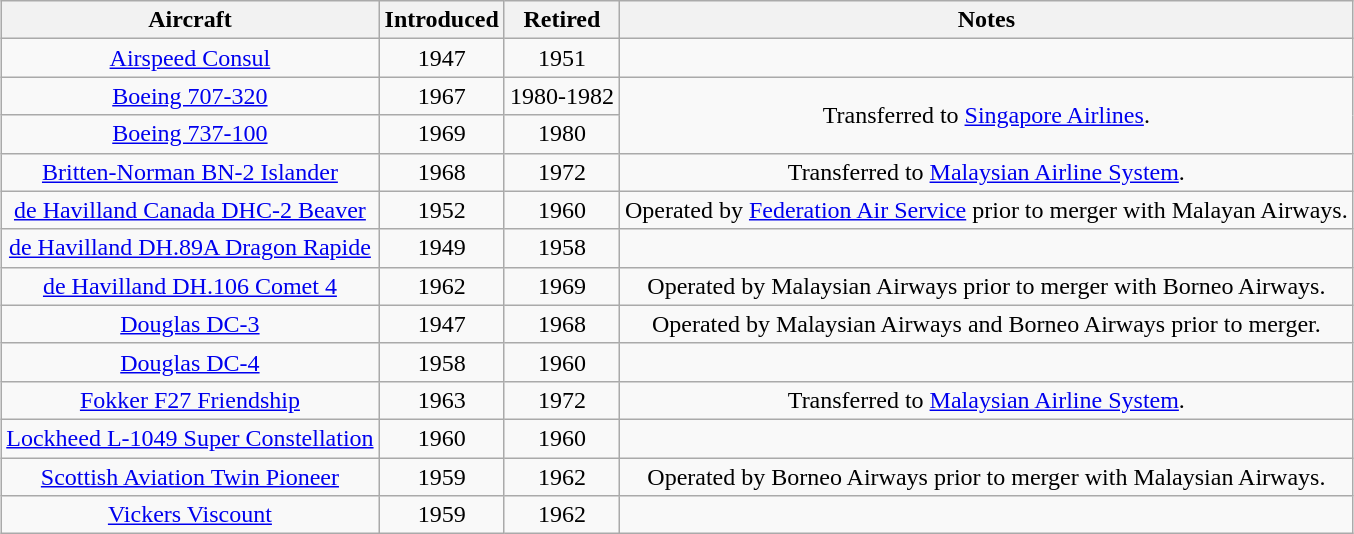<table class="wikitable" style="border-collapse:collapse;text-align:center;margin:auto;">
<tr>
<th>Aircraft</th>
<th>Introduced</th>
<th>Retired</th>
<th>Notes</th>
</tr>
<tr>
<td><a href='#'>Airspeed Consul</a></td>
<td>1947</td>
<td>1951</td>
<td></td>
</tr>
<tr>
<td><a href='#'>Boeing 707-320</a></td>
<td>1967</td>
<td>1980-1982</td>
<td rowspan="2">Transferred to <a href='#'>Singapore Airlines</a>.</td>
</tr>
<tr>
<td><a href='#'>Boeing 737-100</a></td>
<td>1969</td>
<td>1980</td>
</tr>
<tr>
<td><a href='#'>Britten-Norman BN-2 Islander</a></td>
<td>1968</td>
<td>1972</td>
<td>Transferred to <a href='#'>Malaysian Airline System</a>.</td>
</tr>
<tr>
<td><a href='#'>de Havilland Canada DHC-2 Beaver</a></td>
<td>1952</td>
<td>1960</td>
<td>Operated by <a href='#'>Federation Air Service</a> prior to merger with Malayan Airways.</td>
</tr>
<tr>
<td><a href='#'>de Havilland DH.89A Dragon Rapide</a></td>
<td>1949</td>
<td>1958</td>
<td></td>
</tr>
<tr>
<td><a href='#'>de Havilland DH.106 Comet 4</a></td>
<td>1962</td>
<td>1969</td>
<td>Operated by Malaysian Airways prior to merger with Borneo Airways.</td>
</tr>
<tr>
<td><a href='#'>Douglas DC-3</a></td>
<td>1947</td>
<td>1968</td>
<td>Operated by Malaysian Airways and Borneo Airways prior to merger.</td>
</tr>
<tr>
<td><a href='#'>Douglas DC-4</a></td>
<td>1958</td>
<td>1960</td>
<td></td>
</tr>
<tr>
<td><a href='#'>Fokker F27 Friendship</a></td>
<td>1963</td>
<td>1972</td>
<td>Transferred to <a href='#'>Malaysian Airline System</a>.</td>
</tr>
<tr>
<td><a href='#'>Lockheed L-1049 Super Constellation</a></td>
<td>1960</td>
<td>1960</td>
<td></td>
</tr>
<tr>
<td><a href='#'>Scottish Aviation Twin Pioneer</a></td>
<td>1959</td>
<td>1962</td>
<td>Operated by Borneo Airways prior to merger with Malaysian Airways.</td>
</tr>
<tr>
<td><a href='#'>Vickers Viscount</a></td>
<td>1959</td>
<td>1962</td>
<td></td>
</tr>
</table>
